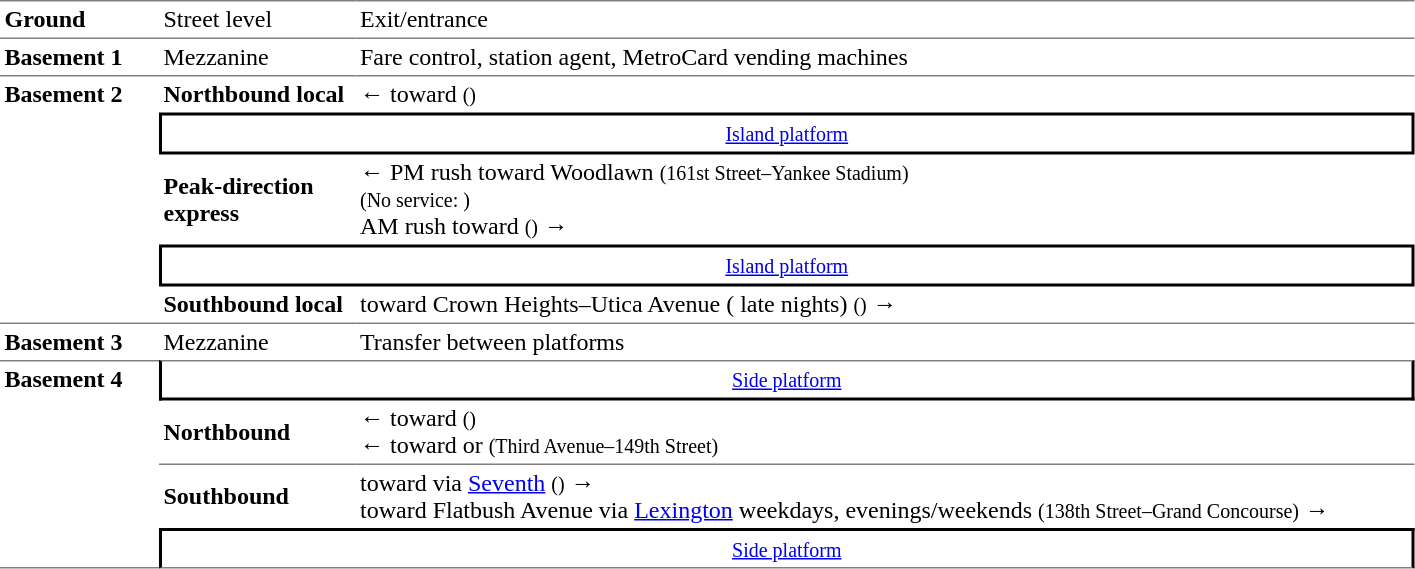<table border=0 cellspacing=0 cellpadding=3>
<tr>
<td style="border-top:solid 1px gray;" width=100><strong>Ground</strong></td>
<td style="border-top:solid 1px gray;" width=125>Street level</td>
<td style="border-top:solid 1px gray;" width=700>Exit/entrance</td>
</tr>
<tr>
<td style="border-top:solid 1px gray;"><strong>Basement 1</strong></td>
<td style="border-top:solid 1px gray;">Mezzanine</td>
<td style="border-top:solid 1px gray;">Fare control, station agent, MetroCard vending machines</td>
</tr>
<tr>
<td style="border-top:solid 1px gray;border-bottom:solid 1px gray;vertical-align:top;" rowspan=5><strong>Basement 2</strong></td>
<td style="border-top:solid 1px gray;"><span><strong>Northbound local</strong></span></td>
<td style="border-top:solid 1px gray;">←  toward  <small>()</small></td>
</tr>
<tr>
<td style="border-top:solid 2px black;border-right:solid 2px black;border-left:solid 2px black;border-bottom:solid 2px black;text-align:center;" colspan=2><small><a href='#'>Island platform</a></small></td>
</tr>
<tr>
<td><span><strong>Peak-direction express</strong></span></td>
<td>←  PM rush toward Woodlawn <small>(161st Street–Yankee Stadium)</small><br> <small>(No service: )</small><br>  AM rush toward  <small>()</small> →</td>
</tr>
<tr>
<td style="border-top:solid 2px black;border-right:solid 2px black;border-left:solid 2px black;border-bottom:solid 2px black;text-align:center;" colspan=2><small><a href='#'>Island platform</a></small></td>
</tr>
<tr>
<td style="border-bottom:solid 1px gray;"><span><strong>Southbound local</strong></span></td>
<td style="border-bottom:solid 1px gray;">  toward Crown Heights–Utica Avenue ( late nights) <small>()</small> →</td>
</tr>
<tr>
<td style="border-bottom:solid 0px gray;"><strong>Basement 3</strong></td>
<td style="border-bottom:solid 0px gray;">Mezzanine</td>
<td style="border-bottom:solid 0px gray;">Transfer between platforms</td>
</tr>
<tr>
<td style="border-top:solid 1px gray;border-bottom:solid 1px gray;vertical-align:top;" rowspan=4><strong>Basement 4</strong></td>
<td style="border-top:solid 1px gray;border-right:solid 2px black;border-left:solid 2px black;border-bottom:solid 2px black;text-align:center;" colspan=2><small><a href='#'>Side platform</a></small></td>
</tr>
<tr>
<td style="border-bottom:solid 1px gray;"><strong>Northbound</strong></td>
<td style="border-bottom:solid 1px gray;">←  toward  <small>()</small><br>←  toward  or  <small>(Third Avenue–149th Street)</small></td>
</tr>
<tr>
<td><strong>Southbound</strong></td>
<td>  toward  via <a href='#'>Seventh</a> <small>()</small> →<br>  toward Flatbush Avenue via <a href='#'>Lexington</a> weekdays,  evenings/weekends  <small>(138th Street–Grand Concourse)</small> →</td>
</tr>
<tr>
<td style="border-bottom:solid 1px gray;border-top:solid 2px black;border-right:solid 2px black;border-left:solid 2px black;text-align:center;" colspan=2><small><a href='#'>Side platform</a></small></td>
</tr>
</table>
